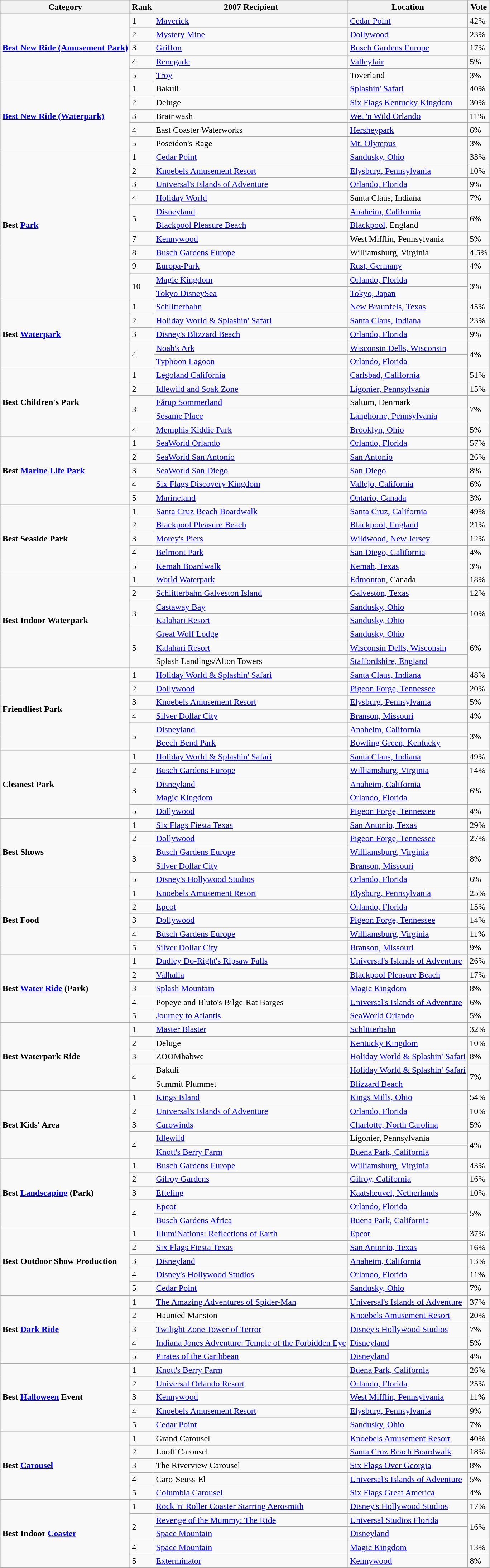<table class= "wikitable sortable" style="margin:1em auto;">
<tr>
<th>Category</th>
<th>Rank</th>
<th>2007 Recipient</th>
<th>Location</th>
<th>Vote</th>
</tr>
<tr>
<td rowspan="5"><strong><a href='#'>Best New Ride (Amusement Park)</a></strong></td>
<td>1</td>
<td><a href='#'>Maverick</a></td>
<td><a href='#'>Cedar Point</a></td>
<td>42%</td>
</tr>
<tr>
<td>2</td>
<td><a href='#'>Mystery Mine</a></td>
<td><a href='#'>Dollywood</a></td>
<td>23%</td>
</tr>
<tr>
<td>3</td>
<td><a href='#'>Griffon</a></td>
<td><a href='#'>Busch Gardens Europe</a></td>
<td>17%</td>
</tr>
<tr>
<td>4</td>
<td><a href='#'>Renegade</a></td>
<td><a href='#'>Valleyfair</a></td>
<td>5%</td>
</tr>
<tr>
<td>5</td>
<td><a href='#'>Troy</a></td>
<td>Toverland</td>
<td>3%</td>
</tr>
<tr>
<td rowspan="5"><strong><a href='#'>Best New Ride (Waterpark)</a></strong></td>
<td>1</td>
<td>Bakuli</td>
<td><a href='#'>Splashin' Safari</a></td>
<td>40%</td>
</tr>
<tr>
<td>2</td>
<td>Deluge</td>
<td><a href='#'>Six Flags Kentucky Kingdom</a></td>
<td>30%</td>
</tr>
<tr>
<td>3</td>
<td>Brainwash</td>
<td><a href='#'>Wet 'n Wild Orlando</a></td>
<td>11%</td>
</tr>
<tr>
<td>4</td>
<td>East Coaster Waterworks</td>
<td><a href='#'>Hersheypark</a></td>
<td>6%</td>
</tr>
<tr>
<td>5</td>
<td>Poseidon's Rage</td>
<td><a href='#'>Mt. Olympus</a></td>
<td>3%</td>
</tr>
<tr>
<td rowspan="11"><strong>Best <a href='#'>Park</a></strong></td>
<td>1</td>
<td><a href='#'>Cedar Point</a></td>
<td><a href='#'>Sandusky, Ohio</a></td>
<td>33%</td>
</tr>
<tr>
<td>2</td>
<td><a href='#'>Knoebels Amusement Resort</a></td>
<td><a href='#'>Elysburg, Pennsylvania</a></td>
<td>10%</td>
</tr>
<tr>
<td>3</td>
<td><a href='#'>Universal's Islands of Adventure</a></td>
<td><a href='#'>Orlando, Florida</a></td>
<td>9%</td>
</tr>
<tr>
<td>4</td>
<td><a href='#'>Holiday World</a></td>
<td>Santa Claus, Indiana</td>
<td>7%</td>
</tr>
<tr>
<td rowspan="2">5</td>
<td><a href='#'>Disneyland</a></td>
<td><a href='#'>Anaheim, California</a></td>
<td rowspan="2">6%</td>
</tr>
<tr>
<td><a href='#'>Blackpool Pleasure Beach</a></td>
<td><a href='#'>Blackpool</a>, England</td>
</tr>
<tr>
<td>7</td>
<td><a href='#'>Kennywood</a></td>
<td>West Mifflin, Pennsylvania</td>
<td>5%</td>
</tr>
<tr>
<td>8</td>
<td><a href='#'>Busch Gardens Europe</a></td>
<td>Williamsburg, Virginia</td>
<td>4.5%</td>
</tr>
<tr>
<td>9</td>
<td><a href='#'>Europa-Park</a></td>
<td><a href='#'>Rust, Germany</a></td>
<td>4%</td>
</tr>
<tr>
<td rowspan="2">10</td>
<td><a href='#'>Magic Kingdom</a></td>
<td><a href='#'>Orlando, Florida</a></td>
<td rowspan="2">3%</td>
</tr>
<tr>
<td><a href='#'>Tokyo DisneySea</a></td>
<td><a href='#'>Tokyo, Japan</a></td>
</tr>
<tr>
<td rowspan="5"><strong>Best <a href='#'>Waterpark</a></strong></td>
<td>1</td>
<td><a href='#'>Schlitterbahn</a></td>
<td><a href='#'>New Braunfels, Texas</a></td>
<td>45%</td>
</tr>
<tr>
<td>2</td>
<td><a href='#'>Holiday World & Splashin' Safari</a></td>
<td><a href='#'>Santa Claus, Indiana</a></td>
<td>23%</td>
</tr>
<tr>
<td>3</td>
<td><a href='#'>Disney's Blizzard Beach</a></td>
<td><a href='#'>Orlando, Florida</a></td>
<td>9%</td>
</tr>
<tr>
<td rowspan="2">4</td>
<td><a href='#'>Noah's Ark</a></td>
<td><a href='#'>Wisconsin Dells, Wisconsin</a></td>
<td rowspan="2">4%</td>
</tr>
<tr>
<td><a href='#'>Typhoon Lagoon</a></td>
<td><a href='#'>Orlando, Florida</a></td>
</tr>
<tr>
<td rowspan="5"><strong>Best Children's Park</strong></td>
<td>1</td>
<td><a href='#'>Legoland California</a></td>
<td><a href='#'>Carlsbad, California</a></td>
<td>51%</td>
</tr>
<tr>
<td>2</td>
<td><a href='#'>Idlewild and Soak Zone</a></td>
<td><a href='#'>Ligonier, Pennsylvania</a></td>
<td>15%</td>
</tr>
<tr>
<td rowspan="2">3</td>
<td><a href='#'>Fårup Sommerland</a></td>
<td>Saltum, Denmark</td>
<td rowspan="2">7%</td>
</tr>
<tr>
<td><a href='#'>Sesame Place</a></td>
<td><a href='#'>Langhorne, Pennsylvania</a></td>
</tr>
<tr>
<td>4</td>
<td><a href='#'>Memphis Kiddie Park</a></td>
<td><a href='#'>Brooklyn, Ohio</a></td>
<td>5%</td>
</tr>
<tr>
<td rowspan="5"><strong>Best <a href='#'>Marine Life Park</a></strong></td>
<td>1</td>
<td><a href='#'>SeaWorld Orlando</a></td>
<td><a href='#'>Orlando, Florida</a></td>
<td>57%</td>
</tr>
<tr>
<td>2</td>
<td><a href='#'>SeaWorld San Antonio</a></td>
<td><a href='#'>San Antonio</a></td>
<td>26%</td>
</tr>
<tr>
<td>3</td>
<td><a href='#'>SeaWorld San Diego</a></td>
<td><a href='#'>San Diego</a></td>
<td>8%</td>
</tr>
<tr>
<td>4</td>
<td><a href='#'>Six Flags Discovery Kingdom</a></td>
<td><a href='#'>Vallejo, California</a></td>
<td>6%</td>
</tr>
<tr>
<td>5</td>
<td><a href='#'>Marineland</a></td>
<td><a href='#'>Ontario, Canada</a></td>
<td>3%</td>
</tr>
<tr>
<td rowspan="5"><strong>Best Seaside Park</strong></td>
<td>1</td>
<td><a href='#'>Santa Cruz Beach Boardwalk</a></td>
<td><a href='#'>Santa Cruz, California</a></td>
<td>49%</td>
</tr>
<tr>
<td>2</td>
<td><a href='#'>Blackpool Pleasure Beach</a></td>
<td><a href='#'>Blackpool, England</a></td>
<td>21%</td>
</tr>
<tr>
<td>3</td>
<td><a href='#'>Morey's Piers</a></td>
<td><a href='#'>Wildwood, New Jersey</a></td>
<td>12%</td>
</tr>
<tr>
<td>4</td>
<td><a href='#'>Belmont Park</a></td>
<td><a href='#'>San Diego, California</a></td>
<td>4%</td>
</tr>
<tr>
<td>5</td>
<td><a href='#'>Kemah Boardwalk</a></td>
<td><a href='#'>Kemah, Texas</a></td>
<td>3%</td>
</tr>
<tr>
<td rowspan="7"><strong>Best Indoor Waterpark</strong></td>
<td>1</td>
<td><a href='#'>World Waterpark</a></td>
<td><a href='#'>Edmonton</a>, Canada</td>
<td>18%</td>
</tr>
<tr>
<td>2</td>
<td><a href='#'>Schlitterbahn Galveston Island</a></td>
<td><a href='#'>Galveston, Texas</a></td>
<td>12%</td>
</tr>
<tr>
<td rowspan="2">3</td>
<td><a href='#'>Castaway Bay</a></td>
<td><a href='#'>Sandusky, Ohio</a></td>
<td rowspan="2">10%</td>
</tr>
<tr>
<td><a href='#'>Kalahari Resort</a></td>
<td><a href='#'>Sandusky, Ohio</a></td>
</tr>
<tr>
<td rowspan="3">5</td>
<td><a href='#'>Great Wolf Lodge</a></td>
<td><a href='#'>Sandusky, Ohio</a></td>
<td rowspan="3">6%</td>
</tr>
<tr>
<td><a href='#'>Kalahari Resort</a></td>
<td><a href='#'>Wisconsin Dells, Wisconsin</a></td>
</tr>
<tr>
<td>Splash Landings/Alton Towers</td>
<td><a href='#'>Staffordshire, England</a></td>
</tr>
<tr>
<td rowspan="6"><strong>Friendliest Park</strong></td>
<td>1</td>
<td><a href='#'>Holiday World & Splashin' Safari</a></td>
<td><a href='#'>Santa Claus, Indiana</a></td>
<td>48%</td>
</tr>
<tr>
<td>2</td>
<td><a href='#'>Dollywood</a></td>
<td><a href='#'>Pigeon Forge, Tennessee</a></td>
<td>20%</td>
</tr>
<tr>
<td>3</td>
<td><a href='#'>Knoebels Amusement Resort</a></td>
<td><a href='#'>Elysburg, Pennsylvania</a></td>
<td>5%</td>
</tr>
<tr>
<td>4</td>
<td><a href='#'>Silver Dollar City</a></td>
<td><a href='#'>Branson, Missouri</a></td>
<td>4%</td>
</tr>
<tr>
<td rowspan="2">5</td>
<td><a href='#'>Disneyland</a></td>
<td><a href='#'>Anaheim, California</a></td>
<td rowspan="2">3%</td>
</tr>
<tr>
<td><a href='#'>Beech Bend Park</a></td>
<td><a href='#'>Bowling Green, Kentucky</a></td>
</tr>
<tr>
<td rowspan="5"><strong>Cleanest Park</strong></td>
<td>1</td>
<td><a href='#'>Holiday World & Splashin' Safari</a></td>
<td><a href='#'>Santa Claus, Indiana</a></td>
<td>49%</td>
</tr>
<tr>
<td>2</td>
<td><a href='#'>Busch Gardens Europe</a></td>
<td><a href='#'>Williamsburg, Virginia</a></td>
<td>14%</td>
</tr>
<tr>
<td rowspan="2">3</td>
<td><a href='#'>Disneyland</a></td>
<td><a href='#'>Anaheim, California</a></td>
<td rowspan="2">6%</td>
</tr>
<tr>
<td><a href='#'>Magic Kingdom</a></td>
<td><a href='#'>Orlando, Florida</a></td>
</tr>
<tr>
<td>5</td>
<td><a href='#'>Dollywood</a></td>
<td><a href='#'>Pigeon Forge, Tennessee</a></td>
<td>4%</td>
</tr>
<tr>
<td rowspan="5"><strong>Best Shows</strong></td>
<td>1</td>
<td><a href='#'>Six Flags Fiesta Texas</a></td>
<td><a href='#'>San Antonio, Texas</a></td>
<td>29%</td>
</tr>
<tr>
<td>2</td>
<td><a href='#'>Dollywood</a></td>
<td><a href='#'>Pigeon Forge, Tennessee</a></td>
<td>27%</td>
</tr>
<tr>
<td rowspan="2">3</td>
<td><a href='#'>Busch Gardens Europe</a></td>
<td><a href='#'>Williamsburg, Virginia</a></td>
<td rowspan="2">8%</td>
</tr>
<tr>
<td><a href='#'>Silver Dollar City</a></td>
<td><a href='#'>Branson, Missouri</a></td>
</tr>
<tr>
<td>5</td>
<td><a href='#'>Disney's Hollywood Studios</a></td>
<td><a href='#'>Orlando, Florida</a></td>
<td>6%</td>
</tr>
<tr>
<td rowspan="5"><strong>Best Food</strong></td>
<td>1</td>
<td><a href='#'>Knoebels Amusement Resort</a></td>
<td><a href='#'>Elysburg, Pennsylvania</a></td>
<td>25%</td>
</tr>
<tr>
<td>2</td>
<td><a href='#'>Epcot</a></td>
<td><a href='#'>Orlando, Florida</a></td>
<td>15%</td>
</tr>
<tr>
<td>3</td>
<td><a href='#'>Dollywood</a></td>
<td><a href='#'>Pigeon Forge, Tennessee</a></td>
<td>14%</td>
</tr>
<tr>
<td>4</td>
<td><a href='#'>Busch Gardens Europe</a></td>
<td><a href='#'>Williamsburg, Virginia</a></td>
<td>11%</td>
</tr>
<tr>
<td>5</td>
<td><a href='#'>Silver Dollar City</a></td>
<td><a href='#'>Branson, Missouri</a></td>
<td>9%</td>
</tr>
<tr>
<td rowspan="5"><strong>Best <a href='#'>Water Ride</a> (Park)</strong></td>
<td>1</td>
<td><a href='#'>Dudley Do-Right's Ripsaw Falls</a></td>
<td><a href='#'>Universal's Islands of Adventure</a></td>
<td>26%</td>
</tr>
<tr>
<td>2</td>
<td><a href='#'>Valhalla</a></td>
<td><a href='#'>Blackpool Pleasure Beach</a></td>
<td>17%</td>
</tr>
<tr>
<td>3</td>
<td><a href='#'>Splash Mountain</a></td>
<td><a href='#'>Magic Kingdom</a></td>
<td>8%</td>
</tr>
<tr>
<td>4</td>
<td>Popeye and Bluto's Bilge-Rat Barges</td>
<td><a href='#'>Universal's Islands of Adventure</a></td>
<td>6%</td>
</tr>
<tr>
<td>5</td>
<td><a href='#'>Journey to Atlantis</a></td>
<td><a href='#'>SeaWorld Orlando</a></td>
<td>5%</td>
</tr>
<tr>
<td rowspan="5"><strong>Best Waterpark Ride</strong></td>
<td>1</td>
<td><a href='#'>Master Blaster</a></td>
<td><a href='#'>Schlitterbahn</a></td>
<td>32%</td>
</tr>
<tr>
<td>2</td>
<td>Deluge</td>
<td><a href='#'>Kentucky Kingdom</a></td>
<td>10%</td>
</tr>
<tr>
<td>3</td>
<td>ZOOMbabwe</td>
<td><a href='#'>Holiday World & Splashin' Safari</a></td>
<td>8%</td>
</tr>
<tr>
<td rowspan="2">4</td>
<td>Bakuli</td>
<td><a href='#'>Holiday World & Splashin' Safari</a></td>
<td rowspan="2">7%</td>
</tr>
<tr>
<td>Summit Plummet</td>
<td><a href='#'>Blizzard Beach</a></td>
</tr>
<tr>
<td rowspan="5"><strong>Best Kids' Area</strong></td>
<td>1</td>
<td><a href='#'>Kings Island</a></td>
<td><a href='#'>Kings Mills, Ohio</a></td>
<td>54%</td>
</tr>
<tr>
<td>2</td>
<td><a href='#'>Universal's Islands of Adventure</a></td>
<td><a href='#'>Orlando, Florida</a></td>
<td>10%</td>
</tr>
<tr>
<td>3</td>
<td><a href='#'>Carowinds</a></td>
<td><a href='#'>Charlotte, North Carolina</a></td>
<td>5%</td>
</tr>
<tr>
<td rowspan="2">4</td>
<td><a href='#'>Idlewild</a></td>
<td>Ligonier, Pennsylvania</td>
<td rowspan="2">4%</td>
</tr>
<tr>
<td><a href='#'>Knott's Berry Farm</a></td>
<td><a href='#'>Buena Park, California</a></td>
</tr>
<tr>
<td rowspan="5"><strong>Best <a href='#'>Landscaping</a> (Park)</strong></td>
<td>1</td>
<td><a href='#'>Busch Gardens Europe</a></td>
<td><a href='#'>Williamsburg, Virginia</a></td>
<td>43%</td>
</tr>
<tr>
<td>2</td>
<td><a href='#'>Gilroy Gardens</a></td>
<td><a href='#'>Gilroy, California</a></td>
<td>16%</td>
</tr>
<tr>
<td>3</td>
<td><a href='#'>Efteling</a></td>
<td><a href='#'>Kaatsheuvel, Netherlands</a></td>
<td>10%</td>
</tr>
<tr>
<td rowspan="2">4</td>
<td><a href='#'>Epcot</a></td>
<td><a href='#'>Orlando, Florida</a></td>
<td rowspan="2">5%</td>
</tr>
<tr>
<td><a href='#'>Busch Gardens Africa</a></td>
<td><a href='#'>Buena Park, California</a></td>
</tr>
<tr>
<td rowspan="5"><strong>Best Outdoor Show Production</strong></td>
<td>1</td>
<td><a href='#'>IllumiNations: Reflections of Earth</a></td>
<td><a href='#'>Epcot</a></td>
<td>37%</td>
</tr>
<tr>
<td>2</td>
<td><a href='#'>Six Flags Fiesta Texas</a></td>
<td><a href='#'>San Antonio, Texas</a></td>
<td>16%</td>
</tr>
<tr>
<td>3</td>
<td><a href='#'>Disneyland</a></td>
<td><a href='#'>Anaheim, California</a></td>
<td>13%</td>
</tr>
<tr>
<td>4</td>
<td><a href='#'>Disney's Hollywood Studios</a></td>
<td><a href='#'>Orlando, Florida</a></td>
<td>11%</td>
</tr>
<tr>
<td>5</td>
<td><a href='#'>Cedar Point</a></td>
<td><a href='#'>Sandusky, Ohio</a></td>
<td>7%</td>
</tr>
<tr>
<td rowspan="5"><strong>Best <a href='#'>Dark Ride</a></strong></td>
<td>1</td>
<td><a href='#'>The Amazing Adventures of Spider-Man</a></td>
<td><a href='#'>Universal's Islands of Adventure</a></td>
<td>37%</td>
</tr>
<tr>
<td>2</td>
<td>Haunted Mansion</td>
<td><a href='#'>Knoebels Amusement Resort</a></td>
<td>20%</td>
</tr>
<tr>
<td>3</td>
<td><a href='#'>Twilight Zone Tower of Terror</a></td>
<td><a href='#'>Disney's Hollywood Studios</a></td>
<td>7%</td>
</tr>
<tr>
<td>4</td>
<td><a href='#'>Indiana Jones Adventure: Temple of the Forbidden Eye</a></td>
<td><a href='#'>Disneyland</a></td>
<td>5%</td>
</tr>
<tr>
<td>5</td>
<td><a href='#'>Pirates of the Caribbean</a></td>
<td><a href='#'>Disneyland</a></td>
<td>4%</td>
</tr>
<tr>
<td rowspan="5"><strong>Best <a href='#'>Halloween</a> Event</strong></td>
<td>1</td>
<td><a href='#'>Knott's Berry Farm</a></td>
<td><a href='#'>Buena Park, California</a></td>
<td>26%</td>
</tr>
<tr>
<td>2</td>
<td><a href='#'>Universal Orlando Resort</a></td>
<td><a href='#'>Orlando, Florida</a></td>
<td>25%</td>
</tr>
<tr>
<td>3</td>
<td><a href='#'>Kennywood</a></td>
<td><a href='#'>West Mifflin, Pennsylvania</a></td>
<td>11%</td>
</tr>
<tr>
<td>4</td>
<td><a href='#'>Knoebels Amusement Resort</a></td>
<td><a href='#'>Elysburg, Pennsylvania</a></td>
<td>9%</td>
</tr>
<tr>
<td>5</td>
<td><a href='#'>Cedar Point</a></td>
<td><a href='#'>Sandusky, Ohio</a></td>
<td>7%</td>
</tr>
<tr>
<td rowspan="5"><strong>Best <a href='#'>Carousel</a></strong></td>
<td>1</td>
<td>Grand Carousel</td>
<td><a href='#'>Knoebels Amusement Resort</a></td>
<td>40%</td>
</tr>
<tr>
<td>2</td>
<td>Looff Carousel</td>
<td><a href='#'>Santa Cruz Beach Boardwalk</a></td>
<td>18%</td>
</tr>
<tr>
<td>3</td>
<td>The Riverview Carousel</td>
<td><a href='#'>Six Flags Over Georgia</a></td>
<td>8%</td>
</tr>
<tr>
<td>4</td>
<td>Caro-Seuss-El</td>
<td><a href='#'>Universal's Islands of Adventure</a></td>
<td>5%</td>
</tr>
<tr>
<td>5</td>
<td><a href='#'>Columbia Carousel</a></td>
<td><a href='#'>Six Flags Great America</a></td>
<td>4%</td>
</tr>
<tr>
<td rowspan="5"><strong>Best Indoor <a href='#'>Coaster</a></strong></td>
<td>1</td>
<td><a href='#'>Rock 'n' Roller Coaster Starring Aerosmith</a></td>
<td><a href='#'>Disney's Hollywood Studios</a></td>
<td>17%</td>
</tr>
<tr>
<td rowspan="2">2</td>
<td><a href='#'>Revenge of the Mummy: The Ride</a></td>
<td><a href='#'>Universal Studios Florida</a></td>
<td rowspan="2">16%</td>
</tr>
<tr>
<td><a href='#'>Space Mountain</a></td>
<td><a href='#'>Disneyland</a></td>
</tr>
<tr>
<td>4</td>
<td><a href='#'>Space Mountain</a></td>
<td><a href='#'>Magic Kingdom</a></td>
<td>13%</td>
</tr>
<tr>
<td>5</td>
<td><a href='#'>Exterminator</a></td>
<td><a href='#'>Kennywood</a></td>
<td>8%</td>
</tr>
</table>
